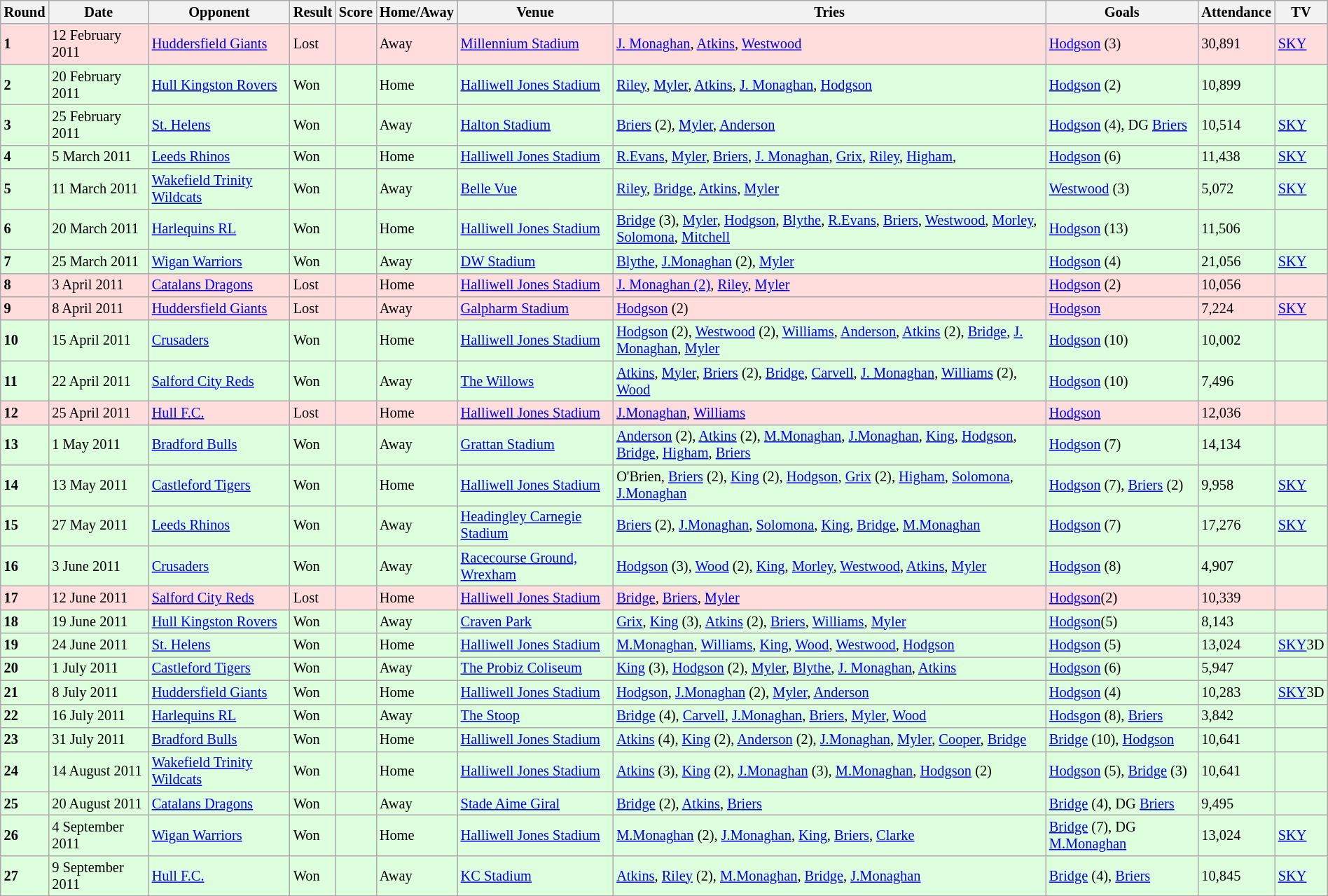<table class="wikitable" style="font-size:85%;" width="100%">
<tr>
<th>Round</th>
<th>Date</th>
<th>Opponent</th>
<th>Result</th>
<th>Score</th>
<th>Home/Away</th>
<th>Venue</th>
<th>Tries</th>
<th>Goals</th>
<th>Attendance</th>
<th>TV</th>
</tr>
<tr bgcolor="#ffdddd">
<td><strong>1</strong></td>
<td>12 February 2011</td>
<td> <a href='#'>Huddersfield Giants</a></td>
<td>Lost</td>
<td></td>
<td>Away</td>
<td><a href='#'>Millennium Stadium</a></td>
<td><a href='#'>J. Monaghan</a>, <a href='#'>Atkins</a>, <a href='#'>Westwood</a></td>
<td><a href='#'>Hodgson</a> (3)</td>
<td>30,891</td>
<td><a href='#'>SKY</a></td>
</tr>
<tr bgcolor="#ddffdd">
<td><strong>2</strong></td>
<td>20 February 2011</td>
<td> <a href='#'>Hull Kingston Rovers</a></td>
<td>Won</td>
<td></td>
<td>Home</td>
<td><a href='#'>Halliwell Jones Stadium</a></td>
<td><a href='#'>Riley</a>, <a href='#'>Myler</a>, <a href='#'>Atkins</a>, <a href='#'>J. Monaghan</a>, <a href='#'>Hodgson</a></td>
<td><a href='#'>Hodgson</a> (2)</td>
<td>10,899</td>
<td></td>
</tr>
<tr bgcolor="#ddffdd">
<td><strong>3</strong></td>
<td>25 February 2011</td>
<td> <a href='#'>St. Helens</a></td>
<td>Won</td>
<td></td>
<td>Away</td>
<td><a href='#'>Halton Stadium</a></td>
<td><a href='#'>Briers</a> (2), <a href='#'>Myler</a>, <a href='#'>Anderson</a></td>
<td><a href='#'>Hodgson</a> (4), DG <a href='#'>Briers</a></td>
<td>10,514</td>
<td><a href='#'>SKY</a></td>
</tr>
<tr bgcolor="#ddffdd">
<td><strong>4</strong></td>
<td>5 March 2011</td>
<td> <a href='#'>Leeds Rhinos</a></td>
<td>Won</td>
<td></td>
<td>Home</td>
<td><a href='#'>Halliwell Jones Stadium</a></td>
<td><a href='#'>R.Evans</a>, <a href='#'>Myler</a>, <a href='#'>Briers</a>, <a href='#'>J. Monaghan</a>, <a href='#'>Grix</a>, <a href='#'>Riley</a>, <a href='#'>Higham</a>,</td>
<td><a href='#'>Hodgson</a> (6)</td>
<td>11,438</td>
<td><a href='#'>SKY</a></td>
</tr>
<tr bgcolor="ddffdd">
<td><strong>5</strong></td>
<td>11 March 2011</td>
<td> <a href='#'>Wakefield Trinity Wildcats</a></td>
<td>Won</td>
<td></td>
<td>Away</td>
<td><a href='#'>Belle Vue</a></td>
<td><a href='#'>Riley</a>, <a href='#'>Bridge</a>, <a href='#'>Atkins</a>, <a href='#'>Myler</a></td>
<td><a href='#'>Westwood</a> (3)</td>
<td>5,072</td>
<td><a href='#'>SKY</a></td>
</tr>
<tr bgcolor="ddffdd">
<td><strong>6</strong></td>
<td>20 March 2011</td>
<td> <a href='#'>Harlequins RL</a></td>
<td>Won</td>
<td></td>
<td>Home</td>
<td><a href='#'>Halliwell Jones Stadium</a></td>
<td><a href='#'>Bridge</a> (3), <a href='#'>Myler</a>, <a href='#'>Hodgson</a>, <a href='#'>Blythe</a>, <a href='#'>R.Evans</a>, <a href='#'>Briers</a>, <a href='#'>Westwood</a>, <a href='#'>Morley</a>, <a href='#'>Solomona</a>, <a href='#'>Mitchell</a></td>
<td><a href='#'>Hodgson</a> (13)</td>
<td>11,506</td>
<td></td>
</tr>
<tr bgcolor="ddffdd">
<td><strong>7</strong></td>
<td>25 March 2011</td>
<td> <a href='#'>Wigan Warriors</a></td>
<td>Won</td>
<td></td>
<td>Away</td>
<td><a href='#'>DW Stadium</a></td>
<td><a href='#'>Blythe</a>, <a href='#'>J.Monaghan</a> (2), <a href='#'>Myler</a></td>
<td><a href='#'>Hodgson</a> (4)</td>
<td>21,056</td>
<td><a href='#'>SKY</a></td>
</tr>
<tr bgcolor="ffdddd">
<td><strong>8</strong></td>
<td>3 April 2011</td>
<td> <a href='#'>Catalans Dragons</a></td>
<td>Lost</td>
<td></td>
<td>Home</td>
<td><a href='#'>Halliwell Jones Stadium</a></td>
<td><a href='#'>J. Monaghan (2)</a>, <a href='#'>Riley</a>, <a href='#'>Myler</a></td>
<td><a href='#'>Hodgson</a> (2)</td>
<td>10,056</td>
<td></td>
</tr>
<tr bgcolor="ffdddd">
<td><strong>9</strong></td>
<td>8 April 2011</td>
<td> <a href='#'>Huddersfield Giants</a></td>
<td>Lost</td>
<td></td>
<td>Away</td>
<td><a href='#'>Galpharm Stadium</a></td>
<td><a href='#'>Hodgson</a> (2)</td>
<td><a href='#'>Hodgson</a></td>
<td>7,224</td>
<td><a href='#'>SKY</a></td>
</tr>
<tr bgcolor="ddffdd">
<td><strong>10</strong></td>
<td>15 April 2011</td>
<td> <a href='#'>Crusaders</a></td>
<td>Won</td>
<td></td>
<td>Home</td>
<td><a href='#'>Halliwell Jones Stadium</a></td>
<td><a href='#'>Hodgson</a> (2), <a href='#'>Westwood</a> (2), <a href='#'>Williams</a>, <a href='#'>Anderson</a>, <a href='#'>Atkins</a> (2), <a href='#'>Bridge</a>, <a href='#'>J. Monaghan</a>, <a href='#'>Myler</a></td>
<td><a href='#'>Hodgson</a> (10)</td>
<td>10,002</td>
<td></td>
</tr>
<tr bgcolor="ddffdd">
<td><strong>11</strong></td>
<td>22 April 2011</td>
<td> <a href='#'>Salford City Reds</a></td>
<td>Won</td>
<td></td>
<td>Away</td>
<td><a href='#'>The Willows</a></td>
<td><a href='#'>Atkins</a>, <a href='#'>Myler</a>, <a href='#'>Briers</a> (2), <a href='#'>Bridge</a>, <a href='#'>Carvell</a>, <a href='#'>J. Monaghan</a>, <a href='#'>Williams</a> (2), <a href='#'>Wood</a></td>
<td><a href='#'>Hodgson</a> (10)</td>
<td>7,496</td>
<td></td>
</tr>
<tr bgcolor="ffdddd">
<td><strong>12</strong></td>
<td>25 April 2011</td>
<td> <a href='#'>Hull F.C.</a></td>
<td>Lost</td>
<td></td>
<td>Home</td>
<td><a href='#'>Halliwell Jones Stadium</a></td>
<td><a href='#'>J.Monaghan</a>, <a href='#'>Williams</a></td>
<td><a href='#'>Hodgson</a></td>
<td>12,036</td>
<td></td>
</tr>
<tr bgcolor="ddffdd">
<td><strong>13</strong></td>
<td>1 May 2011</td>
<td> <a href='#'>Bradford Bulls</a></td>
<td>Won</td>
<td></td>
<td>Away</td>
<td><a href='#'>Grattan Stadium</a></td>
<td><a href='#'>Anderson</a> (2), <a href='#'>Atkins</a> (2), <a href='#'>M.Monaghan</a>, <a href='#'>J.Monaghan</a>, <a href='#'>King</a>, <a href='#'>Hodgson</a>, <a href='#'>Bridge</a>, <a href='#'>Higham</a>, <a href='#'>Briers</a></td>
<td><a href='#'>Hodgson</a> (7)</td>
<td>14,134</td>
<td></td>
</tr>
<tr bgcolor="ddffdd">
<td><strong>14</strong></td>
<td>13 May 2011</td>
<td> <a href='#'>Castleford Tigers</a></td>
<td>Won</td>
<td></td>
<td>Home</td>
<td><a href='#'>Halliwell Jones Stadium</a></td>
<td>O'Brien, <a href='#'>Briers</a> (2), <a href='#'>King</a> (2), <a href='#'>Hodgson</a>, <a href='#'>Grix</a> (2), <a href='#'>Higham</a>, <a href='#'>Solomona</a>, <a href='#'>J.Monaghan</a></td>
<td><a href='#'>Hodgson</a> (7), <a href='#'>Briers</a> (2)</td>
<td>9,958</td>
<td><a href='#'>SKY</a></td>
</tr>
<tr bgcolor="ddffdd">
<td><strong>15</strong></td>
<td>27 May 2011</td>
<td> <a href='#'>Leeds Rhinos</a></td>
<td>Won</td>
<td></td>
<td>Away</td>
<td><a href='#'>Headingley Carnegie Stadium</a></td>
<td><a href='#'>Briers</a> (2), <a href='#'>J.Monaghan</a>, <a href='#'>Solomona</a>, <a href='#'>King</a>, <a href='#'>Bridge</a>, <a href='#'>M.Monaghan</a></td>
<td><a href='#'>Hodgson</a> (7)</td>
<td>17,276</td>
<td><a href='#'>SKY</a></td>
</tr>
<tr bgcolor="ddffdd">
<td><strong>16</strong></td>
<td>3 June 2011</td>
<td> <a href='#'>Crusaders</a></td>
<td>Won</td>
<td></td>
<td>Away</td>
<td><a href='#'>Racecourse Ground, Wrexham</a></td>
<td><a href='#'>Hodgson</a> (3), <a href='#'>Wood</a> (2), <a href='#'>King</a>, <a href='#'>Morley</a>, <a href='#'>Westwood</a>, <a href='#'>Atkins</a>, <a href='#'>Myler</a></td>
<td><a href='#'>Hodgson</a> (8)</td>
<td>4,907</td>
<td></td>
</tr>
<tr bgcolor="ffdddd">
<td><strong>17</strong></td>
<td>12 June 2011</td>
<td> <a href='#'>Salford City Reds</a></td>
<td>Lost</td>
<td></td>
<td>Home</td>
<td><a href='#'>Halliwell Jones Stadium</a></td>
<td><a href='#'>Bridge</a>, <a href='#'>Briers</a>, <a href='#'>Myler</a></td>
<td><a href='#'>Hodgson</a>(2)</td>
<td>10,339</td>
<td></td>
</tr>
<tr bgcolor="ddffdd">
<td><strong>18</strong></td>
<td>19 June 2011</td>
<td> <a href='#'>Hull Kingston Rovers</a></td>
<td>Won</td>
<td></td>
<td>Away</td>
<td><a href='#'>Craven Park</a></td>
<td><a href='#'>Grix</a>, <a href='#'>King</a> (3), <a href='#'>Atkins</a> (2), <a href='#'>Briers</a>, <a href='#'>Williams</a>, <a href='#'>Myler</a></td>
<td><a href='#'>Hodgson</a>(5)</td>
<td>8,143</td>
<td></td>
</tr>
<tr bgcolor="ddffdd">
<td><strong>19</strong></td>
<td>24 June 2011</td>
<td> <a href='#'>St. Helens</a></td>
<td>Won</td>
<td></td>
<td>Home</td>
<td><a href='#'>Halliwell Jones Stadium</a></td>
<td><a href='#'>M.Monaghan</a>, <a href='#'>Williams</a>, <a href='#'>King</a>, <a href='#'>Wood</a>, <a href='#'>Westwood</a>, <a href='#'>Hodgson</a></td>
<td><a href='#'>Hodgson</a> (5)</td>
<td>13,024</td>
<td><a href='#'>SKY</a>3D</td>
</tr>
<tr bgcolor="ddffdd">
<td><strong>20</strong></td>
<td>1 July 2011</td>
<td> <a href='#'>Castleford Tigers</a></td>
<td>Won</td>
<td></td>
<td>Away</td>
<td><a href='#'>The Probiz Coliseum</a></td>
<td><a href='#'>King</a> (3), <a href='#'>Hodgson</a> (2), <a href='#'>Myler</a>, <a href='#'>Blythe</a>, <a href='#'>J. Monaghan</a>, <a href='#'>Atkins</a></td>
<td><a href='#'>Hodgson</a> (6)</td>
<td>5,947</td>
<td></td>
</tr>
<tr bgcolor="ddffdd">
<td><strong>21</strong></td>
<td>8 July 2011</td>
<td> <a href='#'>Huddersfield Giants</a></td>
<td>Won</td>
<td></td>
<td>Home</td>
<td><a href='#'>Halliwell Jones Stadium</a></td>
<td><a href='#'>Hodgson</a>, <a href='#'>J.Monaghan</a> (2), <a href='#'>Myler</a>, <a href='#'>Anderson</a></td>
<td><a href='#'>Hodgson</a> (4)</td>
<td>10,283</td>
<td><a href='#'>SKY</a>3D</td>
</tr>
<tr bgcolor="ddffdd">
<td><strong>22</strong></td>
<td>16 July 2011</td>
<td> <a href='#'>Harlequins RL</a></td>
<td>Won</td>
<td></td>
<td>Away</td>
<td><a href='#'>The Stoop</a></td>
<td><a href='#'>Bridge</a> (4), <a href='#'>Carvell</a>, <a href='#'>J.Monaghan</a>, <a href='#'>Briers</a>, <a href='#'>Myler</a>, <a href='#'>Wood</a></td>
<td><a href='#'>Hodsgon</a> (8), <a href='#'>Briers</a></td>
<td>3,842</td>
<td></td>
</tr>
<tr bgcolor="ddffdd">
<td><strong>23</strong></td>
<td>31 July 2011</td>
<td> <a href='#'>Bradford Bulls</a></td>
<td>Won</td>
<td></td>
<td>Home</td>
<td><a href='#'>Halliwell Jones Stadium</a></td>
<td><a href='#'>Atkins</a> (4), <a href='#'>King</a> (2), <a href='#'>Anderson</a> (2), <a href='#'>J.Monaghan</a>, <a href='#'>Myler</a>, <a href='#'>Cooper</a>, <a href='#'>Bridge</a></td>
<td><a href='#'>Bridge</a> (10), <a href='#'>Hodgson</a></td>
<td>10,641</td>
<td></td>
</tr>
<tr bgcolor="ddffdd">
<td><strong>24</strong></td>
<td>14 August 2011</td>
<td> <a href='#'>Wakefield Trinity Wildcats</a></td>
<td>Won</td>
<td></td>
<td>Home</td>
<td><a href='#'>Halliwell Jones Stadium</a></td>
<td><a href='#'>Atkins</a> (3), <a href='#'>King</a> (2), <a href='#'>J.Monaghan</a> (3), <a href='#'>M.Monaghan</a>, <a href='#'>Hodgson</a> (2)</td>
<td><a href='#'>Hodgson</a> (5), <a href='#'>Bridge</a> (3)</td>
<td>10,641</td>
<td></td>
</tr>
<tr bgcolor="ddffdd">
<td><strong>25</strong></td>
<td>20 August 2011</td>
<td> <a href='#'>Catalans Dragons</a></td>
<td>Won</td>
<td></td>
<td>Away</td>
<td><a href='#'>Stade Aime Giral</a></td>
<td><a href='#'>Bridge</a> (2), <a href='#'>Atkins</a>, <a href='#'>Briers</a></td>
<td><a href='#'>Bridge</a> (4), DG <a href='#'>Briers</a></td>
<td>9,495</td>
<td></td>
</tr>
<tr bgcolor="ddffdd">
<td><strong>26</strong></td>
<td>4 September 2011</td>
<td> <a href='#'>Wigan Warriors</a></td>
<td>Won</td>
<td></td>
<td>Home</td>
<td><a href='#'>Halliwell Jones Stadium</a></td>
<td><a href='#'>M.Monaghan</a> (2), <a href='#'>J.Monaghan</a>, <a href='#'>King</a>, <a href='#'>Briers</a>, <a href='#'>Clarke</a></td>
<td><a href='#'>Bridge</a> (7), DG <a href='#'>M.Monaghan</a></td>
<td>13,024</td>
<td><a href='#'>SKY</a></td>
</tr>
<tr bgcolor="ddffdd">
<td><strong>27</strong></td>
<td>9 September 2011</td>
<td> <a href='#'>Hull F.C.</a></td>
<td>Won</td>
<td></td>
<td>Away</td>
<td><a href='#'>KC Stadium</a></td>
<td><a href='#'>Atkins</a>, <a href='#'>Riley</a> (2), <a href='#'>M.Monaghan</a>, <a href='#'>Bridge</a>, <a href='#'>J.Monaghan</a></td>
<td><a href='#'>Bridge</a> (4), <a href='#'>Briers</a></td>
<td>10,845</td>
<td><a href='#'>SKY</a></td>
</tr>
<tr bgcolor="ddffdd">
</tr>
</table>
